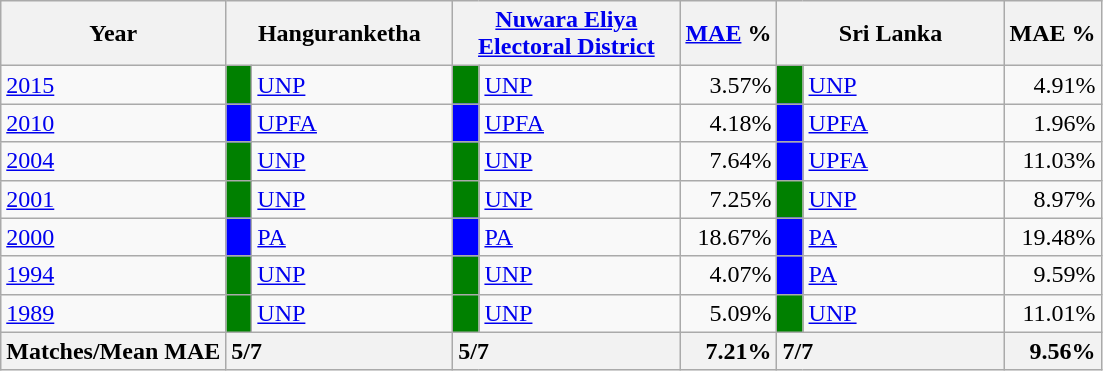<table class="wikitable">
<tr>
<th>Year</th>
<th colspan="2" width="144px">Hanguranketha</th>
<th colspan="2" width="144px"><a href='#'>Nuwara Eliya Electoral District</a></th>
<th><a href='#'>MAE</a> %</th>
<th colspan="2" width="144px">Sri Lanka</th>
<th>MAE %</th>
</tr>
<tr>
<td><a href='#'>2015</a></td>
<td style="background-color:green;" width="10px"></td>
<td style="text-align:left;"><a href='#'>UNP</a></td>
<td style="background-color:green;" width="10px"></td>
<td style="text-align:left;"><a href='#'>UNP</a></td>
<td style="text-align:right;">3.57%</td>
<td style="background-color:green;" width="10px"></td>
<td style="text-align:left;"><a href='#'>UNP</a></td>
<td style="text-align:right;">4.91%</td>
</tr>
<tr>
<td><a href='#'>2010</a></td>
<td style="background-color:blue;" width="10px"></td>
<td style="text-align:left;"><a href='#'>UPFA</a></td>
<td style="background-color:blue;" width="10px"></td>
<td style="text-align:left;"><a href='#'>UPFA</a></td>
<td style="text-align:right;">4.18%</td>
<td style="background-color:blue;" width="10px"></td>
<td style="text-align:left;"><a href='#'>UPFA</a></td>
<td style="text-align:right;">1.96%</td>
</tr>
<tr>
<td><a href='#'>2004</a></td>
<td style="background-color:green;" width="10px"></td>
<td style="text-align:left;"><a href='#'>UNP</a></td>
<td style="background-color:green;" width="10px"></td>
<td style="text-align:left;"><a href='#'>UNP</a></td>
<td style="text-align:right;">7.64%</td>
<td style="background-color:blue;" width="10px"></td>
<td style="text-align:left;"><a href='#'>UPFA</a></td>
<td style="text-align:right;">11.03%</td>
</tr>
<tr>
<td><a href='#'>2001</a></td>
<td style="background-color:green;" width="10px"></td>
<td style="text-align:left;"><a href='#'>UNP</a></td>
<td style="background-color:green;" width="10px"></td>
<td style="text-align:left;"><a href='#'>UNP</a></td>
<td style="text-align:right;">7.25%</td>
<td style="background-color:green;" width="10px"></td>
<td style="text-align:left;"><a href='#'>UNP</a></td>
<td style="text-align:right;">8.97%</td>
</tr>
<tr>
<td><a href='#'>2000</a></td>
<td style="background-color:blue;" width="10px"></td>
<td style="text-align:left;"><a href='#'>PA</a></td>
<td style="background-color:blue;" width="10px"></td>
<td style="text-align:left;"><a href='#'>PA</a></td>
<td style="text-align:right;">18.67%</td>
<td style="background-color:blue;" width="10px"></td>
<td style="text-align:left;"><a href='#'>PA</a></td>
<td style="text-align:right;">19.48%</td>
</tr>
<tr>
<td><a href='#'>1994</a></td>
<td style="background-color:green;" width="10px"></td>
<td style="text-align:left;"><a href='#'>UNP</a></td>
<td style="background-color:green;" width="10px"></td>
<td style="text-align:left;"><a href='#'>UNP</a></td>
<td style="text-align:right;">4.07%</td>
<td style="background-color:blue;" width="10px"></td>
<td style="text-align:left;"><a href='#'>PA</a></td>
<td style="text-align:right;">9.59%</td>
</tr>
<tr>
<td><a href='#'>1989</a></td>
<td style="background-color:green;" width="10px"></td>
<td style="text-align:left;"><a href='#'>UNP</a></td>
<td style="background-color:green;" width="10px"></td>
<td style="text-align:left;"><a href='#'>UNP</a></td>
<td style="text-align:right;">5.09%</td>
<td style="background-color:green;" width="10px"></td>
<td style="text-align:left;"><a href='#'>UNP</a></td>
<td style="text-align:right;">11.01%</td>
</tr>
<tr>
<th>Matches/Mean MAE</th>
<th style="text-align:left;"colspan="2" width="144px">5/7</th>
<th style="text-align:left;"colspan="2" width="144px">5/7</th>
<th style="text-align:right;">7.21%</th>
<th style="text-align:left;"colspan="2" width="144px">7/7</th>
<th style="text-align:right;">9.56%</th>
</tr>
</table>
